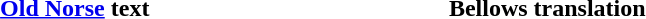<table width="50%">
<tr>
<th width="25%"><a href='#'>Old Norse</a> text</th>
<th width="25%">Bellows translation</th>
</tr>
<tr>
<td><br></td>
<td><br></td>
</tr>
</table>
